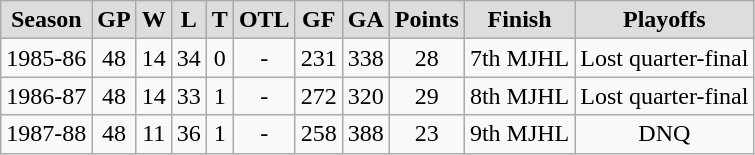<table class="wikitable">
<tr align="center"  bgcolor="#dddddd">
<td><strong>Season</strong></td>
<td><strong>GP </strong></td>
<td><strong> W </strong></td>
<td><strong> L </strong></td>
<td><strong> T </strong></td>
<td><strong>OTL</strong></td>
<td><strong>GF </strong></td>
<td><strong>GA </strong></td>
<td><strong>Points</strong></td>
<td><strong>Finish</strong></td>
<td><strong>Playoffs</strong></td>
</tr>
<tr align="center">
<td>1985-86</td>
<td>48</td>
<td>14</td>
<td>34</td>
<td>0</td>
<td>-</td>
<td>231</td>
<td>338</td>
<td>28</td>
<td>7th MJHL</td>
<td>Lost quarter-final</td>
</tr>
<tr align="center">
<td>1986-87</td>
<td>48</td>
<td>14</td>
<td>33</td>
<td>1</td>
<td>-</td>
<td>272</td>
<td>320</td>
<td>29</td>
<td>8th MJHL</td>
<td>Lost quarter-final</td>
</tr>
<tr align="center">
<td>1987-88</td>
<td>48</td>
<td>11</td>
<td>36</td>
<td>1</td>
<td>-</td>
<td>258</td>
<td>388</td>
<td>23</td>
<td>9th MJHL</td>
<td>DNQ</td>
</tr>
</table>
